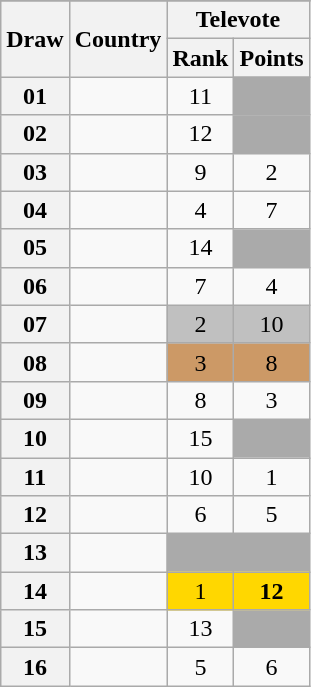<table class="sortable wikitable collapsible plainrowheaders" style="text-align:center;">
<tr>
</tr>
<tr>
<th scope="col" rowspan="2">Draw</th>
<th scope="col" rowspan="2">Country</th>
<th scope="col" colspan="2">Televote</th>
</tr>
<tr>
<th scope="col">Rank</th>
<th scope="col" class="unsortable">Points</th>
</tr>
<tr>
<th scope="row" style="text-align:center;">01</th>
<td style="text-align:left;"></td>
<td>11</td>
<td style="background:#AAAAAA;"></td>
</tr>
<tr>
<th scope="row" style="text-align:center;">02</th>
<td style="text-align:left;"></td>
<td>12</td>
<td style="background:#AAAAAA;"></td>
</tr>
<tr>
<th scope="row" style="text-align:center;">03</th>
<td style="text-align:left;"></td>
<td>9</td>
<td>2</td>
</tr>
<tr>
<th scope="row" style="text-align:center;">04</th>
<td style="text-align:left;"></td>
<td>4</td>
<td>7</td>
</tr>
<tr>
<th scope="row" style="text-align:center;">05</th>
<td style="text-align:left;"></td>
<td>14</td>
<td style="background:#AAAAAA;"></td>
</tr>
<tr>
<th scope="row" style="text-align:center;">06</th>
<td style="text-align:left;"></td>
<td>7</td>
<td>4</td>
</tr>
<tr>
<th scope="row" style="text-align:center;">07</th>
<td style="text-align:left;"></td>
<td style="background:silver;">2</td>
<td style="background:silver;">10</td>
</tr>
<tr>
<th scope="row" style="text-align:center;">08</th>
<td style="text-align:left;"></td>
<td style="background:#CC9966;">3</td>
<td style="background:#CC9966;">8</td>
</tr>
<tr>
<th scope="row" style="text-align:center;">09</th>
<td style="text-align:left;"></td>
<td>8</td>
<td>3</td>
</tr>
<tr>
<th scope="row" style="text-align:center;">10</th>
<td style="text-align:left;"></td>
<td>15</td>
<td style="background:#AAAAAA;"></td>
</tr>
<tr>
<th scope="row" style="text-align:center;">11</th>
<td style="text-align:left;"></td>
<td>10</td>
<td>1</td>
</tr>
<tr>
<th scope="row" style="text-align:center;">12</th>
<td style="text-align:left;"></td>
<td>6</td>
<td>5</td>
</tr>
<tr class=sortbottom>
<th scope="row" style="text-align:center;">13</th>
<td style="text-align:left;"></td>
<td style="background:#AAAAAA;"></td>
<td style="background:#AAAAAA;"></td>
</tr>
<tr>
<th scope="row" style="text-align:center;">14</th>
<td style="text-align:left;"></td>
<td style="background:gold;">1</td>
<td style="background:gold;"><strong>12</strong></td>
</tr>
<tr>
<th scope="row" style="text-align:center;">15</th>
<td style="text-align:left;"></td>
<td>13</td>
<td style="background:#AAAAAA;"></td>
</tr>
<tr>
<th scope="row" style="text-align:center;">16</th>
<td style="text-align:left;"></td>
<td>5</td>
<td>6</td>
</tr>
</table>
